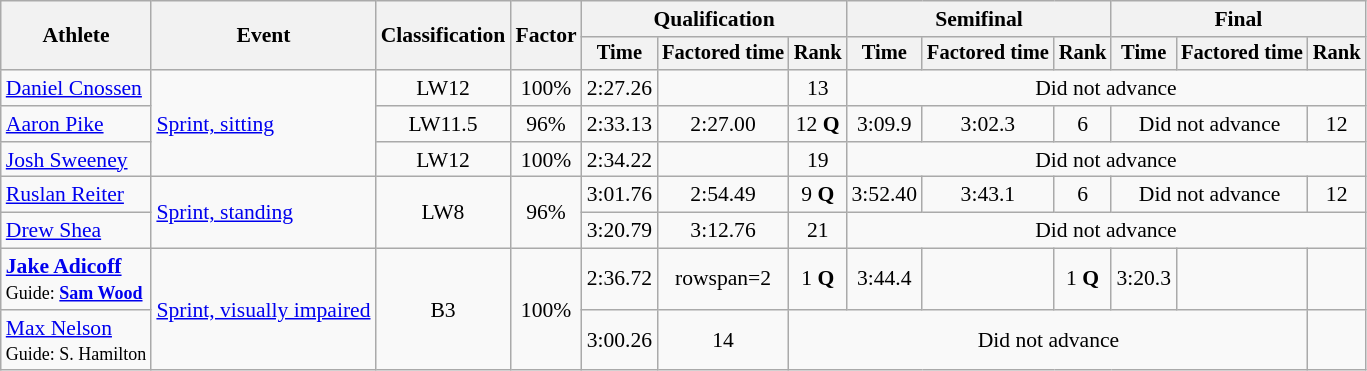<table class=wikitable style=font-size:90%;text-align:center>
<tr>
<th rowspan=2>Athlete</th>
<th rowspan=2>Event</th>
<th rowspan=2>Classification</th>
<th rowspan=2>Factor</th>
<th colspan=3>Qualification</th>
<th colspan=3>Semifinal</th>
<th colspan=3>Final</th>
</tr>
<tr style=font-size:95%>
<th>Time</th>
<th>Factored time</th>
<th>Rank</th>
<th>Time</th>
<th>Factored time</th>
<th>Rank</th>
<th>Time</th>
<th>Factored time</th>
<th>Rank</th>
</tr>
<tr>
<td align=left><a href='#'>Daniel Cnossen</a></td>
<td align=left rowspan=3><a href='#'>Sprint, sitting</a></td>
<td>LW12</td>
<td>100%</td>
<td>2:27.26</td>
<td></td>
<td>13</td>
<td colspan=6>Did not advance</td>
</tr>
<tr>
<td align=left><a href='#'>Aaron Pike</a></td>
<td>LW11.5</td>
<td>96%</td>
<td>2:33.13</td>
<td>2:27.00</td>
<td>12 <strong>Q</strong></td>
<td>3:09.9</td>
<td>3:02.3</td>
<td>6</td>
<td colspan=2>Did not advance</td>
<td>12</td>
</tr>
<tr>
<td align=left><a href='#'>Josh Sweeney</a></td>
<td>LW12</td>
<td>100%</td>
<td>2:34.22</td>
<td></td>
<td>19</td>
<td colspan=6>Did not advance</td>
</tr>
<tr>
<td align=left><a href='#'>Ruslan Reiter</a></td>
<td align=left rowspan=2><a href='#'>Sprint, standing</a></td>
<td rowspan=2>LW8</td>
<td rowspan=2>96%</td>
<td>3:01.76</td>
<td>2:54.49</td>
<td>9 <strong>Q</strong></td>
<td>3:52.40</td>
<td>3:43.1</td>
<td>6</td>
<td colspan=2>Did not advance</td>
<td>12</td>
</tr>
<tr>
<td align=left><a href='#'>Drew Shea</a></td>
<td>3:20.79</td>
<td>3:12.76</td>
<td>21</td>
<td colspan=6>Did not advance</td>
</tr>
<tr>
<td align=left><strong><a href='#'>Jake Adicoff</a></strong><br><small>Guide: <strong><a href='#'>Sam Wood</a></strong></small></td>
<td align=left rowspan=2><a href='#'>Sprint, visually impaired</a></td>
<td rowspan=2>B3</td>
<td rowspan=2>100%</td>
<td>2:36.72</td>
<td>rowspan=2 </td>
<td>1 <strong>Q</strong></td>
<td>3:44.4</td>
<td></td>
<td>1 <strong>Q</strong></td>
<td>3:20.3</td>
<td></td>
<td></td>
</tr>
<tr>
<td align=left><a href='#'>Max Nelson</a><br><small>Guide: S. Hamilton</small></td>
<td>3:00.26</td>
<td>14</td>
<td colspan=6>Did not advance</td>
</tr>
</table>
